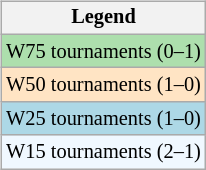<table>
<tr valign="top">
<td><br><table class="wikitable" style="font-size:85%;">
<tr>
<th>Legend</th>
</tr>
<tr style="background:#addfad;">
<td>W75 tournaments (0–1)</td>
</tr>
<tr style="background:#ffe4c4;">
<td>W50 tournaments (1–0)</td>
</tr>
<tr style="background:lightblue;">
<td>W25 tournaments (1–0)</td>
</tr>
<tr style="background:#f0f8ff;">
<td>W15 tournaments (2–1)</td>
</tr>
</table>
</td>
</tr>
</table>
